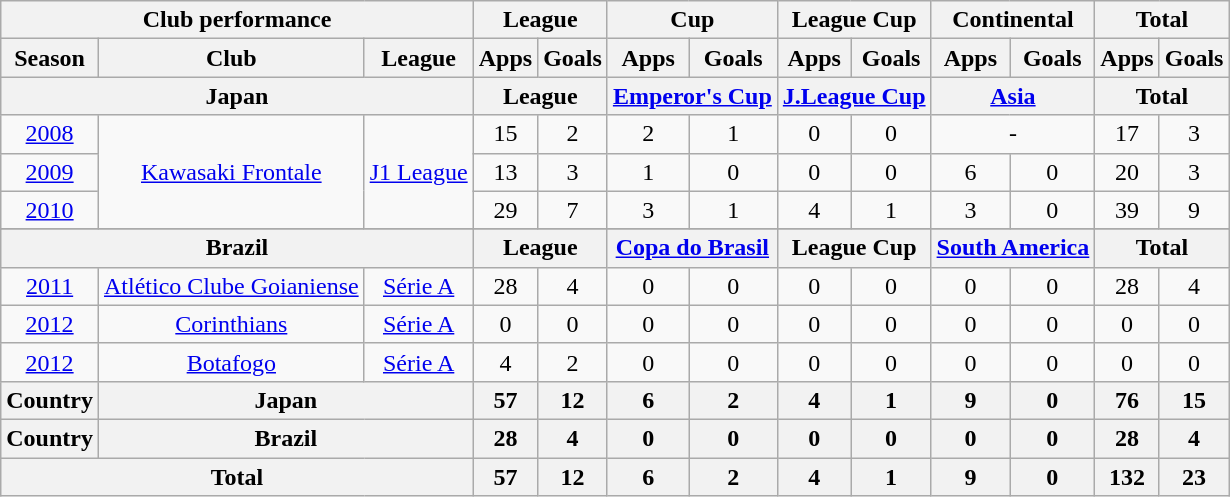<table class="wikitable" style="text-align:center;">
<tr>
<th colspan=3>Club performance</th>
<th colspan=2>League</th>
<th colspan=2>Cup</th>
<th colspan=2>League Cup</th>
<th colspan=2>Continental</th>
<th colspan=2>Total</th>
</tr>
<tr>
<th>Season</th>
<th>Club</th>
<th>League</th>
<th>Apps</th>
<th>Goals</th>
<th>Apps</th>
<th>Goals</th>
<th>Apps</th>
<th>Goals</th>
<th>Apps</th>
<th>Goals</th>
<th>Apps</th>
<th>Goals</th>
</tr>
<tr>
<th colspan=3>Japan</th>
<th colspan=2>League</th>
<th colspan=2><a href='#'>Emperor's Cup</a></th>
<th colspan=2><a href='#'>J.League Cup</a></th>
<th colspan=2><a href='#'>Asia</a></th>
<th colspan=2>Total</th>
</tr>
<tr>
<td><a href='#'>2008</a></td>
<td rowspan="3"><a href='#'>Kawasaki Frontale</a></td>
<td rowspan="3"><a href='#'>J1 League</a></td>
<td>15</td>
<td>2</td>
<td>2</td>
<td>1</td>
<td>0</td>
<td>0</td>
<td colspan="2">-</td>
<td>17</td>
<td>3</td>
</tr>
<tr>
<td><a href='#'>2009</a></td>
<td>13</td>
<td>3</td>
<td>1</td>
<td>0</td>
<td>0</td>
<td>0</td>
<td>6</td>
<td>0</td>
<td>20</td>
<td>3</td>
</tr>
<tr>
<td><a href='#'>2010</a></td>
<td>29</td>
<td>7</td>
<td>3</td>
<td>1</td>
<td>4</td>
<td>1</td>
<td>3</td>
<td>0</td>
<td>39</td>
<td>9</td>
</tr>
<tr>
</tr>
<tr>
<th colspan=3>Brazil</th>
<th colspan=2>League</th>
<th colspan=2><a href='#'>Copa do Brasil</a></th>
<th colspan=2>League Cup</th>
<th colspan=2><a href='#'>South America</a></th>
<th colspan=2>Total</th>
</tr>
<tr>
<td><a href='#'>2011</a></td>
<td><a href='#'>Atlético Clube Goianiense</a></td>
<td><a href='#'>Série A</a></td>
<td>28</td>
<td>4</td>
<td>0</td>
<td>0</td>
<td>0</td>
<td>0</td>
<td>0</td>
<td>0</td>
<td>28</td>
<td>4</td>
</tr>
<tr>
<td><a href='#'>2012</a></td>
<td><a href='#'>Corinthians</a></td>
<td><a href='#'>Série A</a></td>
<td>0</td>
<td>0</td>
<td>0</td>
<td>0</td>
<td>0</td>
<td>0</td>
<td>0</td>
<td>0</td>
<td>0</td>
<td>0</td>
</tr>
<tr>
<td><a href='#'>2012</a></td>
<td><a href='#'>Botafogo</a></td>
<td><a href='#'>Série A</a></td>
<td>4</td>
<td>2</td>
<td>0</td>
<td>0</td>
<td>0</td>
<td>0</td>
<td>0</td>
<td>0</td>
<td>0</td>
<td>0</td>
</tr>
<tr>
<th rowspan=1>Country</th>
<th colspan=2>Japan</th>
<th>57</th>
<th>12</th>
<th>6</th>
<th>2</th>
<th>4</th>
<th>1</th>
<th>9</th>
<th>0</th>
<th>76</th>
<th>15</th>
</tr>
<tr>
<th rowspan=1>Country</th>
<th colspan=2>Brazil</th>
<th>28</th>
<th>4</th>
<th>0</th>
<th>0</th>
<th>0</th>
<th>0</th>
<th>0</th>
<th>0</th>
<th>28</th>
<th>4</th>
</tr>
<tr>
<th colspan=3>Total</th>
<th>57</th>
<th>12</th>
<th>6</th>
<th>2</th>
<th>4</th>
<th>1</th>
<th>9</th>
<th>0</th>
<th>132</th>
<th>23</th>
</tr>
</table>
